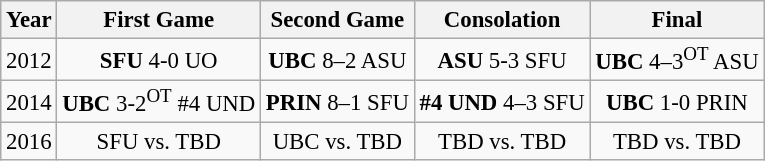<table class="wikitable" style="font-size: 95%;text-align: center;">
<tr>
<th>Year</th>
<th>First Game</th>
<th>Second Game</th>
<th>Consolation</th>
<th>Final</th>
</tr>
<tr>
<td>2012</td>
<td><strong>SFU</strong> 4-0 UO</td>
<td><strong>UBC</strong> 8–2 ASU</td>
<td><strong>ASU</strong> 5-3 SFU</td>
<td><strong>UBC</strong> 4–3<sup>OT</sup> ASU</td>
</tr>
<tr>
<td>2014</td>
<td><strong>UBC</strong> 3-2<sup>OT</sup> #4 UND</td>
<td><strong>PRIN</strong> 8–1 SFU</td>
<td><strong>#4 UND</strong> 4–3 SFU</td>
<td><strong>UBC</strong> 1-0 PRIN</td>
</tr>
<tr>
<td>2016</td>
<td>SFU vs. TBD</td>
<td>UBC vs. TBD</td>
<td>TBD vs. TBD</td>
<td>TBD vs. TBD</td>
</tr>
</table>
